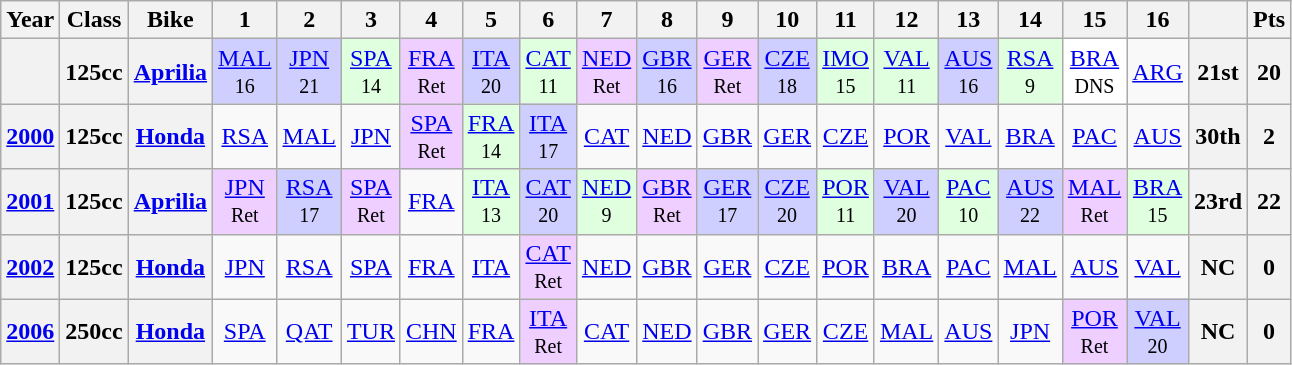<table class="wikitable" style="text-align:center">
<tr>
<th>Year</th>
<th>Class</th>
<th>Bike</th>
<th>1</th>
<th>2</th>
<th>3</th>
<th>4</th>
<th>5</th>
<th>6</th>
<th>7</th>
<th>8</th>
<th>9</th>
<th>10</th>
<th>11</th>
<th>12</th>
<th>13</th>
<th>14</th>
<th>15</th>
<th>16</th>
<th></th>
<th>Pts</th>
</tr>
<tr>
<th></th>
<th>125cc</th>
<th><a href='#'>Aprilia</a></th>
<td style="background:#cfcfff;"><a href='#'>MAL</a><br><small>16</small></td>
<td style="background:#cfcfff;"><a href='#'>JPN</a><br><small>21</small></td>
<td style="background:#dfffdf;"><a href='#'>SPA</a><br><small>14</small></td>
<td style="background:#efcfff;"><a href='#'>FRA</a><br><small>Ret</small></td>
<td style="background:#cfcfff;"><a href='#'>ITA</a><br><small>20</small></td>
<td style="background:#dfffdf;"><a href='#'>CAT</a><br><small>11</small></td>
<td style="background:#efcfff;"><a href='#'>NED</a><br><small>Ret</small></td>
<td style="background:#cfcfff;"><a href='#'>GBR</a><br><small>16</small></td>
<td style="background:#efcfff;"><a href='#'>GER</a><br><small>Ret</small></td>
<td style="background:#cfcfff;"><a href='#'>CZE</a><br><small>18</small></td>
<td style="background:#dfffdf;"><a href='#'>IMO</a><br><small>15</small></td>
<td style="background:#dfffdf;"><a href='#'>VAL</a><br><small>11</small></td>
<td style="background:#cfcfff;"><a href='#'>AUS</a><br><small>16</small></td>
<td style="background:#dfffdf;"><a href='#'>RSA</a><br><small>9</small></td>
<td style="background:#ffffff;"><a href='#'>BRA</a><br><small>DNS</small></td>
<td><a href='#'>ARG</a></td>
<th>21st</th>
<th>20</th>
</tr>
<tr>
<th><a href='#'>2000</a></th>
<th>125cc</th>
<th><a href='#'>Honda</a></th>
<td><a href='#'>RSA</a></td>
<td><a href='#'>MAL</a></td>
<td><a href='#'>JPN</a></td>
<td style="background:#efcfff;"><a href='#'>SPA</a><br><small>Ret</small></td>
<td style="background:#dfffdf;"><a href='#'>FRA</a><br><small>14</small></td>
<td style="background:#cfcfff;"><a href='#'>ITA</a><br><small>17</small></td>
<td><a href='#'>CAT</a></td>
<td><a href='#'>NED</a></td>
<td><a href='#'>GBR</a></td>
<td><a href='#'>GER</a></td>
<td><a href='#'>CZE</a></td>
<td><a href='#'>POR</a></td>
<td><a href='#'>VAL</a></td>
<td><a href='#'>BRA</a></td>
<td><a href='#'>PAC</a></td>
<td><a href='#'>AUS</a></td>
<th>30th</th>
<th>2</th>
</tr>
<tr>
<th><a href='#'>2001</a></th>
<th>125cc</th>
<th><a href='#'>Aprilia</a></th>
<td style="background:#efcfff;"><a href='#'>JPN</a><br><small>Ret</small></td>
<td style="background:#cfcfff;"><a href='#'>RSA</a><br><small>17</small></td>
<td style="background:#efcfff;"><a href='#'>SPA</a><br><small>Ret</small></td>
<td><a href='#'>FRA</a></td>
<td style="background:#dfffdf;"><a href='#'>ITA</a><br><small>13</small></td>
<td style="background:#cfcfff;"><a href='#'>CAT</a><br><small>20</small></td>
<td style="background:#dfffdf;"><a href='#'>NED</a><br><small>9</small></td>
<td style="background:#efcfff;"><a href='#'>GBR</a><br><small>Ret</small></td>
<td style="background:#cfcfff;"><a href='#'>GER</a><br><small>17</small></td>
<td style="background:#cfcfff;"><a href='#'>CZE</a><br><small>20</small></td>
<td style="background:#dfffdf;"><a href='#'>POR</a><br><small>11</small></td>
<td style="background:#cfcfff;"><a href='#'>VAL</a><br><small>20</small></td>
<td style="background:#dfffdf;"><a href='#'>PAC</a><br><small>10</small></td>
<td style="background:#cfcfff;"><a href='#'>AUS</a><br><small>22</small></td>
<td style="background:#efcfff;"><a href='#'>MAL</a><br><small>Ret</small></td>
<td style="background:#dfffdf;"><a href='#'>BRA</a><br><small>15</small></td>
<th>23rd</th>
<th>22</th>
</tr>
<tr>
<th><a href='#'>2002</a></th>
<th>125cc</th>
<th><a href='#'>Honda</a></th>
<td><a href='#'>JPN</a></td>
<td><a href='#'>RSA</a></td>
<td><a href='#'>SPA</a></td>
<td><a href='#'>FRA</a></td>
<td><a href='#'>ITA</a></td>
<td style="background:#efcfff;"><a href='#'>CAT</a><br><small>Ret</small></td>
<td><a href='#'>NED</a></td>
<td><a href='#'>GBR</a></td>
<td><a href='#'>GER</a></td>
<td><a href='#'>CZE</a></td>
<td><a href='#'>POR</a></td>
<td><a href='#'>BRA</a></td>
<td><a href='#'>PAC</a></td>
<td><a href='#'>MAL</a></td>
<td><a href='#'>AUS</a></td>
<td><a href='#'>VAL</a></td>
<th>NC</th>
<th>0</th>
</tr>
<tr>
<th><a href='#'>2006</a></th>
<th>250cc</th>
<th><a href='#'>Honda</a></th>
<td><a href='#'>SPA</a></td>
<td><a href='#'>QAT</a></td>
<td><a href='#'>TUR</a></td>
<td><a href='#'>CHN</a></td>
<td><a href='#'>FRA</a></td>
<td style="background:#efcfff;"><a href='#'>ITA</a><br><small>Ret</small></td>
<td><a href='#'>CAT</a></td>
<td><a href='#'>NED</a></td>
<td><a href='#'>GBR</a></td>
<td><a href='#'>GER</a></td>
<td><a href='#'>CZE</a></td>
<td><a href='#'>MAL</a></td>
<td><a href='#'>AUS</a></td>
<td><a href='#'>JPN</a></td>
<td style="background:#efcfff;"><a href='#'>POR</a><br><small>Ret</small></td>
<td style="background:#cfcfff;"><a href='#'>VAL</a><br><small>20</small></td>
<th>NC</th>
<th>0</th>
</tr>
</table>
